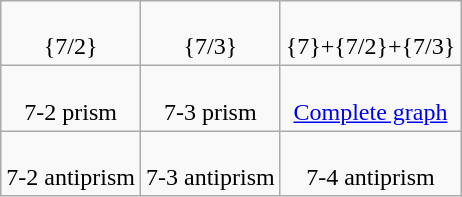<table class="wikitable">
<tr align=center>
<td><br>{7/2}</td>
<td><br>{7/3}</td>
<td><br>{7}+{7/2}+{7/3}</td>
</tr>
<tr align=center>
<td><br>7-2 prism</td>
<td><br>7-3 prism</td>
<td><br><a href='#'>Complete graph</a></td>
</tr>
<tr align=center>
<td><br>7-2 antiprism</td>
<td><br>7-3 antiprism</td>
<td><br>7-4 antiprism</td>
</tr>
</table>
